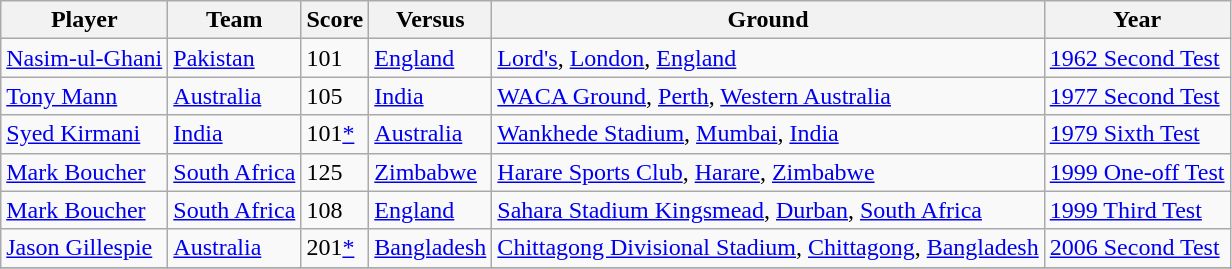<table class=wikitable>
<tr>
<th>Player</th>
<th>Team</th>
<th>Score</th>
<th>Versus</th>
<th>Ground</th>
<th>Year</th>
</tr>
<tr>
<td><a href='#'>Nasim-ul-Ghani</a></td>
<td><a href='#'>Pakistan</a></td>
<td>101</td>
<td><a href='#'>England</a></td>
<td><a href='#'>Lord's</a>, <a href='#'>London</a>, <a href='#'>England</a></td>
<td><a href='#'>1962 Second Test</a></td>
</tr>
<tr>
<td><a href='#'>Tony Mann</a></td>
<td><a href='#'>Australia</a></td>
<td>105</td>
<td><a href='#'>India</a></td>
<td><a href='#'>WACA Ground</a>, <a href='#'>Perth</a>, <a href='#'>Western Australia</a></td>
<td><a href='#'>1977 Second Test</a></td>
</tr>
<tr>
<td><a href='#'>Syed Kirmani</a></td>
<td><a href='#'>India</a></td>
<td>101<a href='#'>*</a></td>
<td><a href='#'>Australia</a></td>
<td><a href='#'>Wankhede Stadium</a>, <a href='#'>Mumbai</a>, <a href='#'>India</a></td>
<td><a href='#'>1979 Sixth Test</a></td>
</tr>
<tr>
<td><a href='#'>Mark Boucher</a></td>
<td><a href='#'>South Africa</a></td>
<td>125</td>
<td><a href='#'>Zimbabwe</a></td>
<td><a href='#'>Harare Sports Club</a>, <a href='#'>Harare</a>, <a href='#'>Zimbabwe</a></td>
<td><a href='#'>1999 One-off Test</a></td>
</tr>
<tr>
<td><a href='#'>Mark Boucher</a></td>
<td><a href='#'>South Africa</a></td>
<td>108</td>
<td><a href='#'>England</a></td>
<td><a href='#'>Sahara Stadium Kingsmead</a>, <a href='#'>Durban</a>, <a href='#'>South Africa</a></td>
<td><a href='#'>1999 Third Test</a></td>
</tr>
<tr>
<td><a href='#'>Jason Gillespie</a></td>
<td><a href='#'>Australia</a></td>
<td>201<a href='#'>*</a></td>
<td><a href='#'>Bangladesh</a></td>
<td><a href='#'>Chittagong Divisional Stadium</a>, <a href='#'>Chittagong</a>, <a href='#'>Bangladesh</a></td>
<td><a href='#'>2006 Second Test</a></td>
</tr>
<tr>
</tr>
</table>
